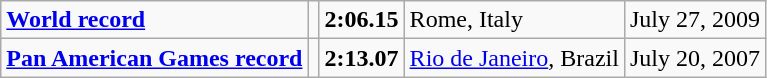<table class="wikitable">
<tr>
<td><strong><a href='#'>World record</a></strong></td>
<td></td>
<td><strong>2:06.15</strong></td>
<td>Rome, Italy</td>
<td>July 27, 2009</td>
</tr>
<tr>
<td><strong><a href='#'>Pan American Games record</a></strong></td>
<td></td>
<td><strong>2:13.07</strong></td>
<td><a href='#'>Rio de Janeiro</a>, Brazil</td>
<td>July 20, 2007</td>
</tr>
</table>
